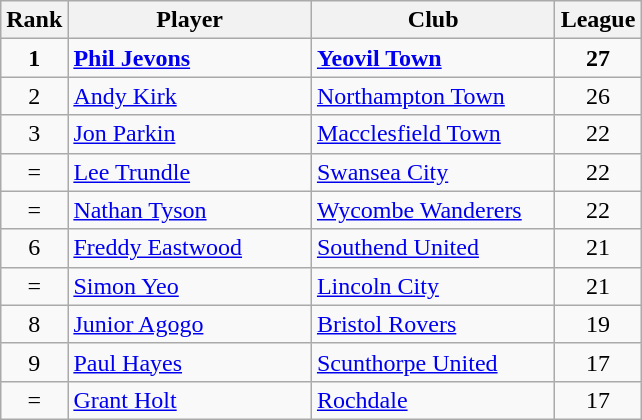<table class="wikitable" style="text-align: center;">
<tr>
<th width=20>Rank</th>
<th width=155>Player</th>
<th width=155>Club</th>
<th width=50>League</th>
</tr>
<tr>
<td><strong>1</strong></td>
<td align=left><strong> <a href='#'>Phil Jevons</a> </strong></td>
<td align=left><strong> <a href='#'>Yeovil Town</a> </strong></td>
<td><strong>27</strong></td>
</tr>
<tr>
<td>2</td>
<td align=left><a href='#'>Andy Kirk</a></td>
<td align=left><a href='#'>Northampton Town</a></td>
<td>26</td>
</tr>
<tr>
<td>3</td>
<td align=left><a href='#'>Jon Parkin</a></td>
<td align=left><a href='#'>Macclesfield Town</a></td>
<td>22</td>
</tr>
<tr>
<td>=</td>
<td align=left><a href='#'>Lee Trundle</a></td>
<td align=left><a href='#'>Swansea City</a></td>
<td>22</td>
</tr>
<tr>
<td>=</td>
<td align=left><a href='#'>Nathan Tyson</a></td>
<td align=left><a href='#'>Wycombe Wanderers</a></td>
<td>22</td>
</tr>
<tr>
<td>6</td>
<td align=left><a href='#'>Freddy Eastwood</a></td>
<td align=left><a href='#'>Southend United</a></td>
<td>21</td>
</tr>
<tr>
<td>=</td>
<td align=left><a href='#'>Simon Yeo</a></td>
<td align=left><a href='#'>Lincoln City</a></td>
<td>21</td>
</tr>
<tr>
<td>8</td>
<td align=left><a href='#'>Junior Agogo</a></td>
<td align=left><a href='#'>Bristol Rovers</a></td>
<td>19</td>
</tr>
<tr>
<td>9</td>
<td align=left><a href='#'>Paul Hayes</a></td>
<td align=left><a href='#'>Scunthorpe United</a></td>
<td>17</td>
</tr>
<tr>
<td>=</td>
<td align=left><a href='#'>Grant Holt</a></td>
<td align=left><a href='#'>Rochdale</a></td>
<td>17</td>
</tr>
</table>
